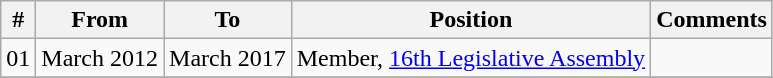<table class="wikitable sortable">
<tr>
<th>#</th>
<th>From</th>
<th>To</th>
<th>Position</th>
<th>Comments</th>
</tr>
<tr>
<td>01</td>
<td>March 2012</td>
<td>March 2017</td>
<td>Member, <a href='#'>16th Legislative Assembly</a></td>
<td></td>
</tr>
<tr>
</tr>
</table>
